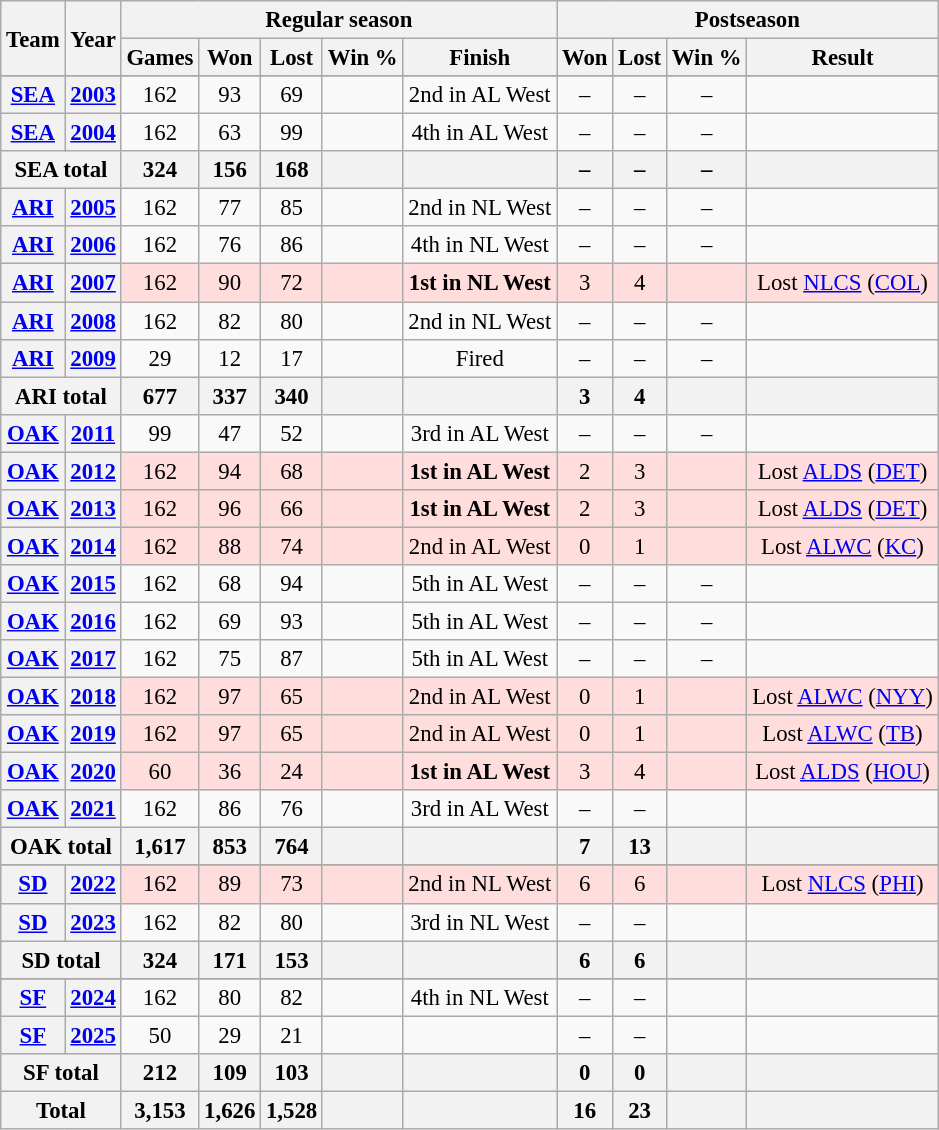<table class="wikitable" style="font-size: 95%; text-align:center;">
<tr>
<th rowspan="2">Team</th>
<th rowspan="2">Year</th>
<th colspan="5">Regular season</th>
<th colspan="4">Postseason</th>
</tr>
<tr>
<th>Games</th>
<th>Won</th>
<th>Lost</th>
<th>Win %</th>
<th>Finish</th>
<th>Won</th>
<th>Lost</th>
<th>Win %</th>
<th>Result</th>
</tr>
<tr>
</tr>
<tr>
<th><a href='#'>SEA</a></th>
<th><a href='#'>2003</a></th>
<td>162</td>
<td>93</td>
<td>69</td>
<td></td>
<td>2nd in AL West</td>
<td>–</td>
<td>–</td>
<td>–</td>
<td></td>
</tr>
<tr>
<th><a href='#'>SEA</a></th>
<th><a href='#'>2004</a></th>
<td>162</td>
<td>63</td>
<td>99</td>
<td></td>
<td>4th in AL West</td>
<td>–</td>
<td>–</td>
<td>–</td>
<td></td>
</tr>
<tr>
<th colspan="2">SEA total</th>
<th>324</th>
<th>156</th>
<th>168</th>
<th></th>
<th></th>
<th>–</th>
<th>–</th>
<th>–</th>
<th></th>
</tr>
<tr>
<th><a href='#'>ARI</a></th>
<th><a href='#'>2005</a></th>
<td>162</td>
<td>77</td>
<td>85</td>
<td></td>
<td>2nd in NL West</td>
<td>–</td>
<td>–</td>
<td>–</td>
<td></td>
</tr>
<tr>
<th><a href='#'>ARI</a></th>
<th><a href='#'>2006</a></th>
<td>162</td>
<td>76</td>
<td>86</td>
<td></td>
<td>4th in NL West</td>
<td>–</td>
<td>–</td>
<td>–</td>
<td></td>
</tr>
<tr ! style="background:#fdd;">
<th><a href='#'>ARI</a></th>
<th><a href='#'>2007</a></th>
<td>162</td>
<td>90</td>
<td>72</td>
<td></td>
<td><strong>1st in NL West</strong></td>
<td>3</td>
<td>4</td>
<td></td>
<td>Lost <a href='#'>NLCS</a> (<a href='#'>COL</a>)</td>
</tr>
<tr>
<th><a href='#'>ARI</a></th>
<th><a href='#'>2008</a></th>
<td>162</td>
<td>82</td>
<td>80</td>
<td></td>
<td>2nd in NL West</td>
<td>–</td>
<td>–</td>
<td>–</td>
<td></td>
</tr>
<tr>
<th><a href='#'>ARI</a></th>
<th><a href='#'>2009</a></th>
<td>29</td>
<td>12</td>
<td>17</td>
<td></td>
<td>Fired</td>
<td>–</td>
<td>–</td>
<td>–</td>
<td></td>
</tr>
<tr>
<th colspan="2">ARI total</th>
<th>677</th>
<th>337</th>
<th>340</th>
<th></th>
<th></th>
<th>3</th>
<th>4</th>
<th></th>
<th></th>
</tr>
<tr>
<th><a href='#'>OAK</a></th>
<th><a href='#'>2011</a></th>
<td>99</td>
<td>47</td>
<td>52</td>
<td></td>
<td>3rd in AL West</td>
<td>–</td>
<td>–</td>
<td>–</td>
<td></td>
</tr>
<tr ! style="background:#fdd;">
<th><a href='#'>OAK</a></th>
<th><a href='#'>2012</a></th>
<td>162</td>
<td>94</td>
<td>68</td>
<td></td>
<td><strong>1st in AL West</strong></td>
<td>2</td>
<td>3</td>
<td></td>
<td>Lost <a href='#'>ALDS</a> (<a href='#'>DET</a>)</td>
</tr>
<tr ! style="background:#fdd;">
<th><a href='#'>OAK</a></th>
<th><a href='#'>2013</a></th>
<td>162</td>
<td>96</td>
<td>66</td>
<td></td>
<td><strong>1st in AL West</strong></td>
<td>2</td>
<td>3</td>
<td></td>
<td>Lost <a href='#'>ALDS</a> (<a href='#'>DET</a>)</td>
</tr>
<tr ! style="background:#fdd;">
<th><a href='#'>OAK</a></th>
<th><a href='#'>2014</a></th>
<td>162</td>
<td>88</td>
<td>74</td>
<td></td>
<td>2nd in AL West</td>
<td>0</td>
<td>1</td>
<td></td>
<td>Lost <a href='#'>ALWC</a> (<a href='#'>KC</a>)</td>
</tr>
<tr>
<th><a href='#'>OAK</a></th>
<th><a href='#'>2015</a></th>
<td>162</td>
<td>68</td>
<td>94</td>
<td></td>
<td>5th in AL West</td>
<td>–</td>
<td>–</td>
<td>–</td>
<td></td>
</tr>
<tr>
<th><a href='#'>OAK</a></th>
<th><a href='#'>2016</a></th>
<td>162</td>
<td>69</td>
<td>93</td>
<td></td>
<td>5th in AL West</td>
<td>–</td>
<td>–</td>
<td>–</td>
<td></td>
</tr>
<tr>
<th><a href='#'>OAK</a></th>
<th><a href='#'>2017</a></th>
<td>162</td>
<td>75</td>
<td>87</td>
<td></td>
<td>5th in AL West</td>
<td>–</td>
<td>–</td>
<td>–</td>
<td></td>
</tr>
<tr ! style="background:#fdd;">
<th><a href='#'>OAK</a></th>
<th><a href='#'>2018</a></th>
<td>162</td>
<td>97</td>
<td>65</td>
<td></td>
<td>2nd in AL West</td>
<td>0</td>
<td>1</td>
<td></td>
<td>Lost <a href='#'>ALWC</a> (<a href='#'>NYY</a>)</td>
</tr>
<tr ! style="background:#fdd;">
<th><a href='#'>OAK</a></th>
<th><a href='#'>2019</a></th>
<td>162</td>
<td>97</td>
<td>65</td>
<td></td>
<td>2nd in AL West</td>
<td>0</td>
<td>1</td>
<td></td>
<td>Lost <a href='#'>ALWC</a> (<a href='#'>TB</a>)</td>
</tr>
<tr ! style="background:#fdd;">
<th><a href='#'>OAK</a></th>
<th><a href='#'>2020</a></th>
<td>60</td>
<td>36</td>
<td>24</td>
<td></td>
<td><strong>1st in AL West</strong></td>
<td>3</td>
<td>4</td>
<td></td>
<td>Lost <a href='#'>ALDS</a> (<a href='#'>HOU</a>)</td>
</tr>
<tr>
<th><a href='#'>OAK</a></th>
<th><a href='#'>2021</a></th>
<td>162</td>
<td>86</td>
<td>76</td>
<td></td>
<td>3rd in AL West</td>
<td>–</td>
<td>–</td>
<td></td>
<td></td>
</tr>
<tr>
<th colspan="2">OAK total</th>
<th>1,617</th>
<th>853</th>
<th>764</th>
<th></th>
<th></th>
<th>7</th>
<th>13</th>
<th></th>
<th></th>
</tr>
<tr>
</tr>
<tr ! style="background:#fdd;">
<th><a href='#'>SD</a></th>
<th><a href='#'>2022</a></th>
<td>162</td>
<td>89</td>
<td>73</td>
<td></td>
<td>2nd in NL West</td>
<td>6</td>
<td>6</td>
<td></td>
<td>Lost <a href='#'>NLCS</a> (<a href='#'>PHI</a>)</td>
</tr>
<tr>
<th><a href='#'>SD</a></th>
<th><a href='#'>2023</a></th>
<td>162</td>
<td>82</td>
<td>80</td>
<td></td>
<td>3rd in NL West</td>
<td>–</td>
<td>–</td>
<td></td>
<td></td>
</tr>
<tr>
<th colspan="2">SD total</th>
<th>324</th>
<th>171</th>
<th>153</th>
<th></th>
<th></th>
<th>6</th>
<th>6</th>
<th></th>
<th></th>
</tr>
<tr>
</tr>
<tr>
<th><a href='#'>SF</a></th>
<th><a href='#'>2024</a></th>
<td>162</td>
<td>80</td>
<td>82</td>
<td></td>
<td>4th in NL West</td>
<td>–</td>
<td>–</td>
<td></td>
<td></td>
</tr>
<tr>
<th><a href='#'>SF</a></th>
<th><a href='#'>2025</a></th>
<td>50</td>
<td>29</td>
<td>21</td>
<td></td>
<td></td>
<td>–</td>
<td>–</td>
<td></td>
<td></td>
</tr>
<tr>
<th colspan="2">SF total</th>
<th>212</th>
<th>109</th>
<th>103</th>
<th></th>
<th></th>
<th>0</th>
<th>0</th>
<th></th>
<th></th>
</tr>
<tr>
<th colspan="2">Total </th>
<th>3,153</th>
<th>1,626</th>
<th>1,528</th>
<th></th>
<th></th>
<th>16</th>
<th>23</th>
<th></th>
<th></th>
</tr>
</table>
